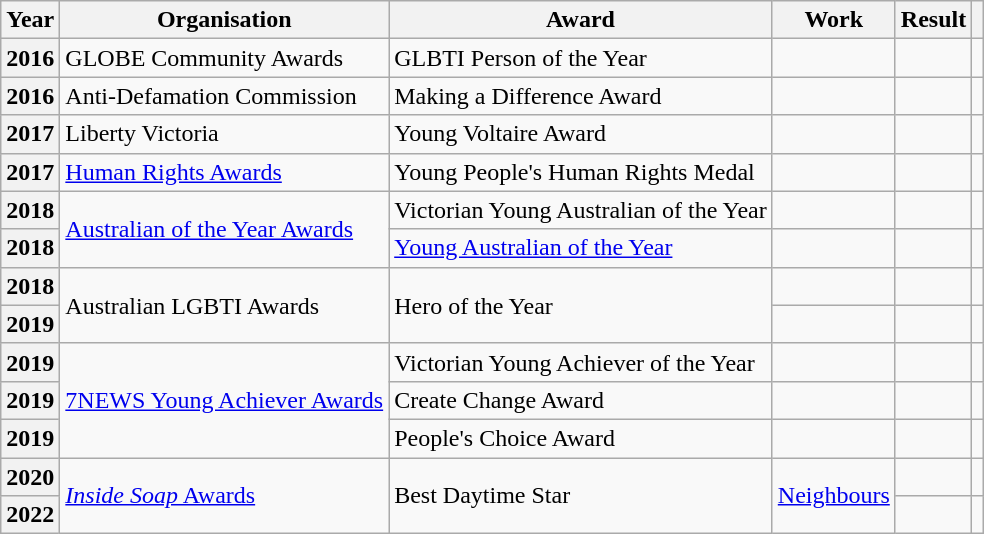<table class="wikitable sortable">
<tr>
<th>Year</th>
<th>Organisation</th>
<th>Award</th>
<th>Work</th>
<th>Result</th>
<th></th>
</tr>
<tr>
<th>2016</th>
<td>GLOBE Community Awards</td>
<td>GLBTI Person of the Year</td>
<td></td>
<td></td>
<td></td>
</tr>
<tr>
<th>2016</th>
<td>Anti-Defamation Commission</td>
<td>Making a Difference Award</td>
<td></td>
<td></td>
<td></td>
</tr>
<tr>
<th>2017</th>
<td>Liberty Victoria</td>
<td>Young Voltaire Award</td>
<td></td>
<td></td>
<td></td>
</tr>
<tr>
<th>2017</th>
<td><a href='#'>Human Rights Awards</a></td>
<td>Young People's Human Rights Medal</td>
<td></td>
<td></td>
<td></td>
</tr>
<tr>
<th>2018</th>
<td rowspan="2"><a href='#'>Australian of the Year Awards</a></td>
<td>Victorian Young Australian of the Year</td>
<td></td>
<td></td>
<td></td>
</tr>
<tr>
<th>2018</th>
<td><a href='#'>Young Australian of the Year</a></td>
<td></td>
<td></td>
<td></td>
</tr>
<tr>
<th>2018</th>
<td rowspan="2">Australian LGBTI Awards</td>
<td rowspan="2">Hero of the Year</td>
<td></td>
<td></td>
<td></td>
</tr>
<tr>
<th>2019</th>
<td></td>
<td></td>
<td></td>
</tr>
<tr>
<th>2019</th>
<td rowspan="3"><a href='#'>7NEWS Young Achiever Awards</a></td>
<td>Victorian Young Achiever of the Year</td>
<td></td>
<td></td>
<td></td>
</tr>
<tr>
<th>2019</th>
<td>Create Change Award</td>
<td></td>
<td></td>
<td></td>
</tr>
<tr>
<th>2019</th>
<td>People's Choice Award</td>
<td></td>
<td></td>
<td></td>
</tr>
<tr>
<th>2020</th>
<td rowspan="2"><a href='#'><em>Inside Soap</em> Awards</a></td>
<td rowspan="2">Best Daytime Star</td>
<td rowspan="2"><a href='#'>Neighbours</a></td>
<td></td>
<td></td>
</tr>
<tr>
<th>2022</th>
<td></td>
<td></td>
</tr>
</table>
